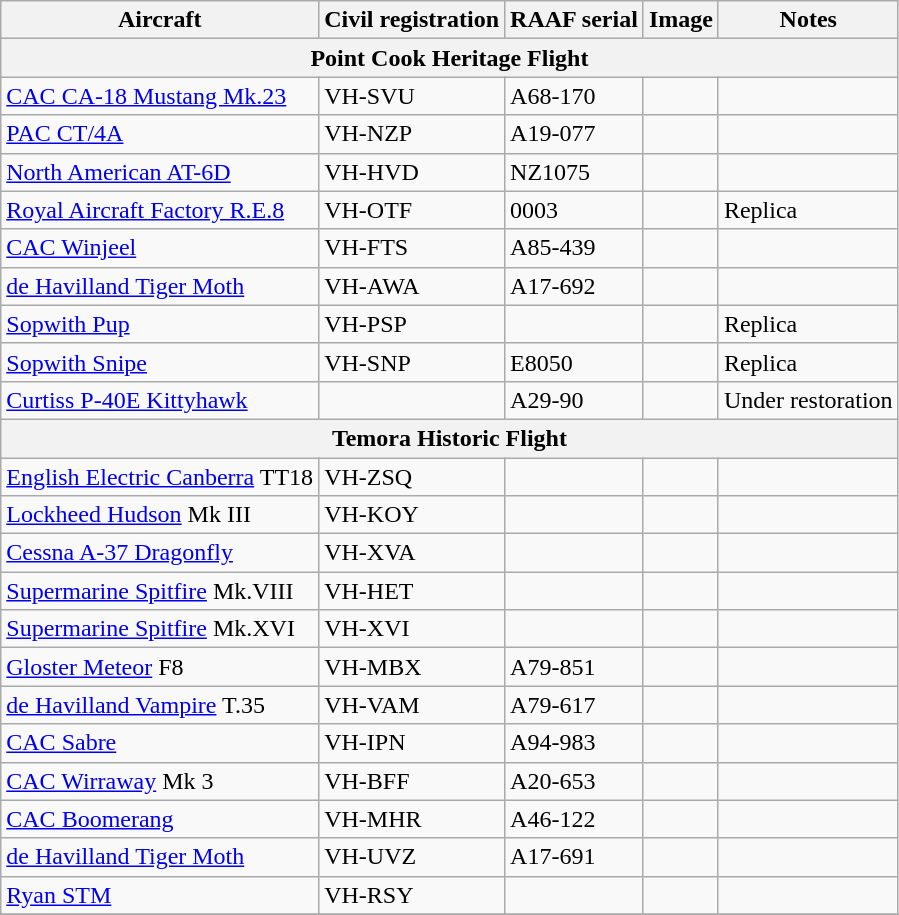<table class="wikitable">
<tr>
<th>Aircraft</th>
<th>Civil registration</th>
<th>RAAF serial</th>
<th>Image</th>
<th>Notes</th>
</tr>
<tr>
<th colspan="5" style="">Point Cook Heritage Flight</th>
</tr>
<tr>
<td><a href='#'>CAC CA-18 Mustang Mk.23</a></td>
<td>VH-SVU</td>
<td>A68-170</td>
<td></td>
<td></td>
</tr>
<tr>
<td><a href='#'>PAC CT/4A</a></td>
<td>VH-NZP</td>
<td>A19-077</td>
<td></td>
<td></td>
</tr>
<tr>
<td><a href='#'>North American AT-6D</a></td>
<td>VH-HVD</td>
<td>NZ1075</td>
<td></td>
<td></td>
</tr>
<tr>
<td><a href='#'>Royal Aircraft Factory R.E.8</a></td>
<td>VH-OTF</td>
<td>0003</td>
<td></td>
<td>Replica</td>
</tr>
<tr>
<td><a href='#'>CAC Winjeel</a></td>
<td>VH-FTS</td>
<td>A85-439</td>
<td></td>
<td></td>
</tr>
<tr>
<td><a href='#'>de Havilland Tiger Moth</a></td>
<td>VH-AWA</td>
<td>A17-692</td>
<td></td>
<td></td>
</tr>
<tr>
<td><a href='#'>Sopwith Pup</a></td>
<td>VH-PSP</td>
<td></td>
<td></td>
<td>Replica</td>
</tr>
<tr>
<td><a href='#'>Sopwith Snipe</a></td>
<td>VH-SNP</td>
<td>E8050</td>
<td></td>
<td>Replica</td>
</tr>
<tr>
<td><a href='#'>Curtiss P-40E Kittyhawk</a></td>
<td></td>
<td>A29-90</td>
<td></td>
<td>Under restoration</td>
</tr>
<tr>
<th colspan="5" style="">Temora Historic Flight</th>
</tr>
<tr>
<td><a href='#'>English Electric Canberra</a> TT18</td>
<td>VH-ZSQ</td>
<td></td>
<td></td>
<td></td>
</tr>
<tr>
<td><a href='#'>Lockheed Hudson</a> Mk III</td>
<td>VH-KOY</td>
<td></td>
<td></td>
<td></td>
</tr>
<tr>
<td><a href='#'>Cessna A-37 Dragonfly</a></td>
<td>VH-XVA</td>
<td></td>
<td></td>
<td></td>
</tr>
<tr>
<td><a href='#'>Supermarine Spitfire</a> Mk.VIII</td>
<td>VH-HET</td>
<td></td>
<td></td>
<td></td>
</tr>
<tr>
<td><a href='#'>Supermarine Spitfire</a> Mk.XVI</td>
<td>VH-XVI</td>
<td></td>
<td></td>
<td></td>
</tr>
<tr>
<td><a href='#'>Gloster Meteor</a> F8</td>
<td>VH-MBX</td>
<td>A79-851</td>
<td></td>
<td></td>
</tr>
<tr>
<td><a href='#'>de Havilland Vampire</a> T.35</td>
<td>VH-VAM</td>
<td>A79-617</td>
<td></td>
<td></td>
</tr>
<tr>
<td><a href='#'>CAC Sabre</a></td>
<td>VH-IPN</td>
<td>A94-983</td>
<td></td>
<td></td>
</tr>
<tr>
<td><a href='#'>CAC Wirraway</a> Mk 3</td>
<td>VH-BFF</td>
<td>A20-653</td>
<td></td>
<td></td>
</tr>
<tr>
<td><a href='#'>CAC Boomerang</a></td>
<td>VH-MHR</td>
<td>A46-122</td>
<td></td>
<td></td>
</tr>
<tr>
<td><a href='#'>de Havilland Tiger Moth</a></td>
<td>VH-UVZ</td>
<td>A17-691</td>
<td></td>
<td></td>
</tr>
<tr>
<td><a href='#'>Ryan STM</a></td>
<td>VH-RSY</td>
<td></td>
<td></td>
<td></td>
</tr>
<tr>
</tr>
</table>
